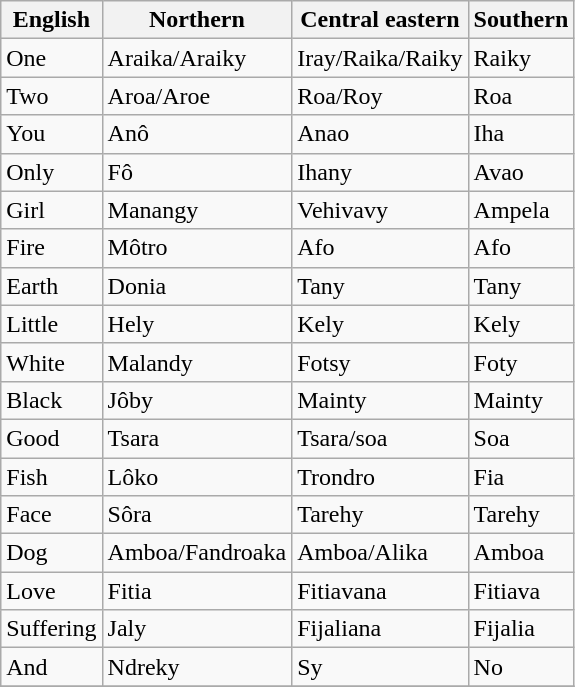<table class="wikitable sortable">
<tr>
<th>English</th>
<th>Northern</th>
<th>Central eastern</th>
<th>Southern</th>
</tr>
<tr>
<td>One</td>
<td>Araika/Araiky</td>
<td>Iray/Raika/Raiky</td>
<td>Raiky</td>
</tr>
<tr>
<td>Two</td>
<td>Aroa/Aroe</td>
<td>Roa/Roy</td>
<td>Roa</td>
</tr>
<tr>
<td>You</td>
<td>Anô</td>
<td>Anao</td>
<td>Iha</td>
</tr>
<tr>
<td>Only</td>
<td>Fô</td>
<td>Ihany</td>
<td>Avao</td>
</tr>
<tr>
<td>Girl</td>
<td>Manangy</td>
<td>Vehivavy</td>
<td>Ampela</td>
</tr>
<tr>
<td>Fire</td>
<td>Môtro</td>
<td>Afo</td>
<td>Afo</td>
</tr>
<tr>
<td>Earth</td>
<td>Donia</td>
<td>Tany</td>
<td>Tany</td>
</tr>
<tr>
<td>Little</td>
<td>Hely</td>
<td>Kely</td>
<td>Kely</td>
</tr>
<tr>
<td>White</td>
<td>Malandy</td>
<td>Fotsy</td>
<td>Foty</td>
</tr>
<tr>
<td>Black</td>
<td>Jôby</td>
<td>Mainty</td>
<td>Mainty</td>
</tr>
<tr>
<td>Good</td>
<td>Tsara</td>
<td>Tsara/soa</td>
<td>Soa</td>
</tr>
<tr>
<td>Fish</td>
<td>Lôko</td>
<td>Trondro</td>
<td>Fia</td>
</tr>
<tr>
<td>Face</td>
<td>Sôra</td>
<td>Tarehy</td>
<td>Tarehy</td>
</tr>
<tr>
<td>Dog</td>
<td>Amboa/Fandroaka</td>
<td>Amboa/Alika</td>
<td>Amboa</td>
</tr>
<tr>
<td>Love</td>
<td>Fitia</td>
<td>Fitiavana</td>
<td>Fitiava</td>
</tr>
<tr>
<td>Suffering</td>
<td>Jaly</td>
<td>Fijaliana</td>
<td>Fijalia</td>
</tr>
<tr>
<td>And</td>
<td>Ndreky</td>
<td>Sy</td>
<td>No</td>
</tr>
<tr>
</tr>
</table>
